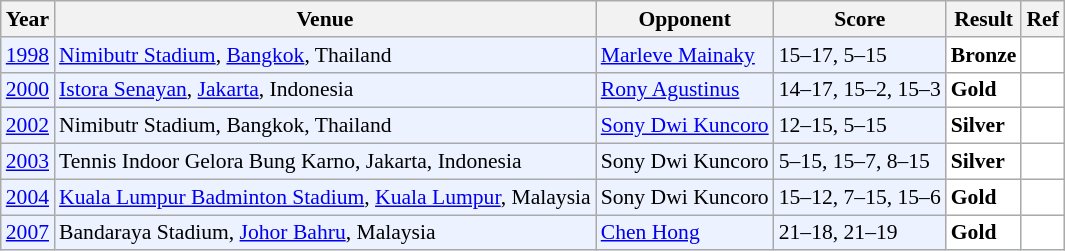<table class="sortable wikitable" style="font-size: 90%">
<tr>
<th>Year</th>
<th>Venue</th>
<th>Opponent</th>
<th>Score</th>
<th>Result</th>
<th>Ref</th>
</tr>
<tr style="background:#ECF2FF">
<td align="center"><a href='#'>1998</a></td>
<td align="left"><a href='#'>Nimibutr Stadium</a>, <a href='#'>Bangkok</a>, Thailand</td>
<td align="left"> <a href='#'>Marleve Mainaky</a></td>
<td align="left">15–17, 5–15</td>
<td style="text-align:left; background:white"> <strong>Bronze</strong></td>
<td style="text-align:center; background:white"></td>
</tr>
<tr style="background:#ECF2FF">
<td align="center"><a href='#'>2000</a></td>
<td align="left"><a href='#'>Istora Senayan</a>, <a href='#'>Jakarta</a>, Indonesia</td>
<td align="left"> <a href='#'>Rony Agustinus</a></td>
<td align="left">14–17, 15–2, 15–3</td>
<td style="text-align:left; background:white"> <strong>Gold</strong></td>
<td style="text-align:center; background:white"></td>
</tr>
<tr style="background:#ECF2FF">
<td align="center"><a href='#'>2002</a></td>
<td align="left">Nimibutr Stadium, Bangkok, Thailand</td>
<td align="left"> <a href='#'>Sony Dwi Kuncoro</a></td>
<td align="left">12–15, 5–15</td>
<td style="text-align:left; background:white"> <strong>Silver</strong></td>
<td style="text-align:center; background:white"></td>
</tr>
<tr style="background:#ECF2FF">
<td align="center"><a href='#'>2003</a></td>
<td align="left">Tennis Indoor Gelora Bung Karno, Jakarta, Indonesia</td>
<td align="left"> Sony Dwi Kuncoro</td>
<td align="left">5–15, 15–7, 8–15</td>
<td style="text-align:left; background:white"> <strong>Silver</strong></td>
<td style="text-align:center; background:white"></td>
</tr>
<tr style="background:#ECF2FF">
<td align="center"><a href='#'>2004</a></td>
<td align="left"><a href='#'>Kuala Lumpur Badminton Stadium</a>, <a href='#'>Kuala Lumpur</a>, Malaysia</td>
<td align="left"> Sony Dwi Kuncoro</td>
<td align="left">15–12, 7–15, 15–6</td>
<td style="text-align:left; background:white"> <strong>Gold</strong></td>
<td style="text-align:center; background:white"></td>
</tr>
<tr style="background:#ECF2FF">
<td align="center"><a href='#'>2007</a></td>
<td align="left">Bandaraya Stadium, <a href='#'>Johor Bahru</a>, Malaysia</td>
<td align="left"> <a href='#'>Chen Hong</a></td>
<td align="left">21–18, 21–19</td>
<td style="text-align:left; background:white"> <strong>Gold</strong></td>
<td style="text-align:center; background:white"></td>
</tr>
</table>
